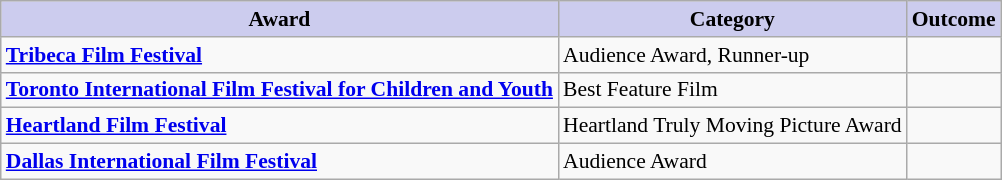<table class="wikitable" style="font-size:90%;" ;">
<tr style="text-align:center;">
<th style="background:#cce;">Award</th>
<th style="background:#cce;">Category</th>
<th style="background:#cce;">Outcome</th>
</tr>
<tr>
<td><strong><a href='#'>Tribeca Film Festival</a></strong></td>
<td>Audience Award, Runner-up</td>
<td></td>
</tr>
<tr>
<td><strong><a href='#'>Toronto International Film Festival for Children and Youth</a></strong></td>
<td>Best Feature Film</td>
<td></td>
</tr>
<tr>
<td><strong><a href='#'>Heartland Film Festival</a></strong></td>
<td>Heartland Truly Moving Picture Award</td>
<td></td>
</tr>
<tr>
<td><strong><a href='#'>Dallas International Film Festival</a></strong></td>
<td>Audience Award</td>
<td></td>
</tr>
</table>
